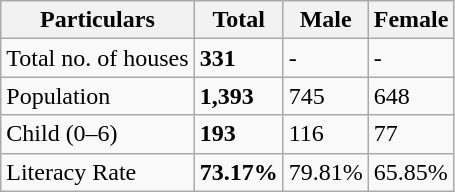<table class="wikitable">
<tr>
<th>Particulars</th>
<th>Total</th>
<th>Male</th>
<th>Female</th>
</tr>
<tr>
<td>Total no. of houses</td>
<td><strong>331</strong></td>
<td>-</td>
<td>-</td>
</tr>
<tr>
<td>Population</td>
<td><strong>1,393</strong></td>
<td>745</td>
<td>648</td>
</tr>
<tr>
<td>Child (0–6)</td>
<td><strong>193</strong></td>
<td>116</td>
<td>77</td>
</tr>
<tr>
<td>Literacy Rate</td>
<td><strong>73.17%</strong></td>
<td>79.81%</td>
<td>65.85%</td>
</tr>
</table>
